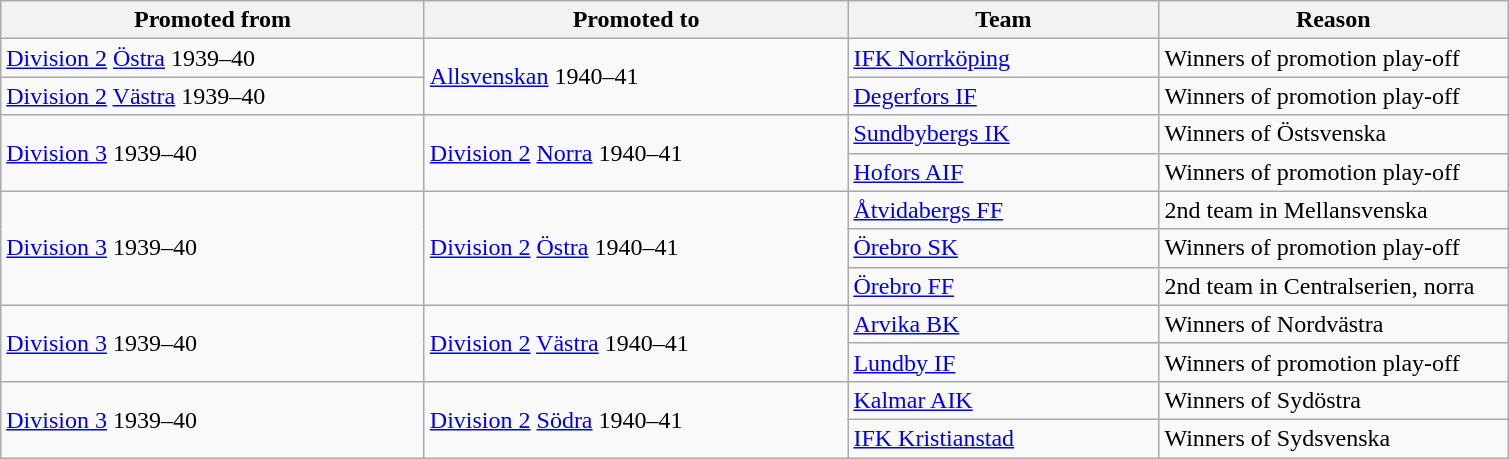<table class="wikitable" style="text-align: left;">
<tr>
<th style="width: 275px;">Promoted from</th>
<th style="width: 275px;">Promoted to</th>
<th style="width: 200px;">Team</th>
<th style="width: 225px;">Reason</th>
</tr>
<tr>
<td><a href='#'>Division 2</a> <a href='#'>Östra</a> 1939–40</td>
<td rowspan=2><a href='#'>Allsvenskan</a> 1940–41</td>
<td><a href='#'>IFK Norrköping</a></td>
<td>Winners of promotion play-off</td>
</tr>
<tr>
<td><a href='#'>Division 2</a> <a href='#'>Västra</a> 1939–40</td>
<td><a href='#'>Degerfors IF</a></td>
<td>Winners of promotion play-off</td>
</tr>
<tr>
<td rowspan=2><a href='#'>Division 3</a> 1939–40</td>
<td rowspan=2><a href='#'>Division 2</a> <a href='#'>Norra</a> 1940–41</td>
<td><a href='#'>Sundbybergs IK</a></td>
<td>Winners of Östsvenska</td>
</tr>
<tr>
<td><a href='#'>Hofors AIF</a></td>
<td>Winners of promotion play-off</td>
</tr>
<tr>
<td rowspan=3><a href='#'>Division 3</a> 1939–40</td>
<td rowspan=3><a href='#'>Division 2</a> <a href='#'>Östra</a> 1940–41</td>
<td><a href='#'>Åtvidabergs FF</a></td>
<td>2nd team in Mellansvenska</td>
</tr>
<tr>
<td><a href='#'>Örebro SK</a></td>
<td>Winners of promotion play-off</td>
</tr>
<tr>
<td><a href='#'>Örebro FF</a></td>
<td>2nd team in Centralserien, norra</td>
</tr>
<tr>
<td rowspan=2><a href='#'>Division 3</a> 1939–40</td>
<td rowspan=2><a href='#'>Division 2</a> <a href='#'>Västra</a> 1940–41</td>
<td><a href='#'>Arvika BK</a></td>
<td>Winners of Nordvästra</td>
</tr>
<tr>
<td><a href='#'>Lundby IF</a></td>
<td>Winners of promotion play-off</td>
</tr>
<tr>
<td rowspan=2><a href='#'>Division 3</a> 1939–40</td>
<td rowspan=2><a href='#'>Division 2</a> <a href='#'>Södra</a> 1940–41</td>
<td><a href='#'>Kalmar AIK</a></td>
<td>Winners of Sydöstra</td>
</tr>
<tr>
<td><a href='#'>IFK Kristianstad</a></td>
<td>Winners of Sydsvenska</td>
</tr>
</table>
